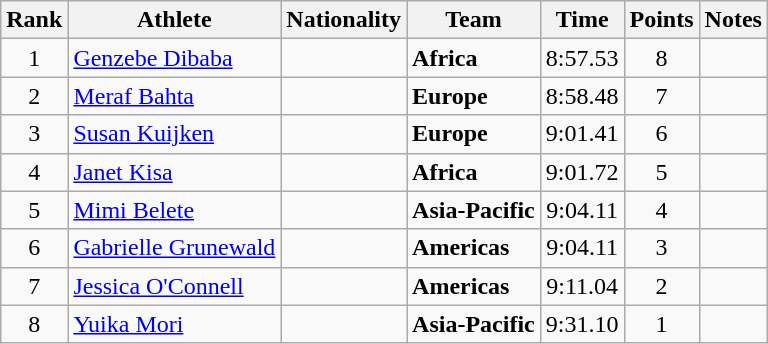<table class="wikitable sortable" style="text-align:center">
<tr>
<th>Rank</th>
<th>Athlete</th>
<th>Nationality</th>
<th>Team</th>
<th>Time</th>
<th>Points</th>
<th>Notes</th>
</tr>
<tr>
<td>1</td>
<td align="left"><a href='#'>Genzebe Dibaba</a></td>
<td align=left></td>
<td align=left><strong>Africa</strong></td>
<td>8:57.53</td>
<td>8</td>
<td></td>
</tr>
<tr>
<td>2</td>
<td align="left"><a href='#'>Meraf Bahta</a></td>
<td align=left></td>
<td align=left><strong>Europe</strong></td>
<td>8:58.48</td>
<td>7</td>
<td></td>
</tr>
<tr>
<td>3</td>
<td align="left"><a href='#'>Susan Kuijken</a></td>
<td align=left></td>
<td align=left><strong>Europe</strong></td>
<td>9:01.41</td>
<td>6</td>
<td></td>
</tr>
<tr>
<td>4</td>
<td align="left"><a href='#'>Janet Kisa</a></td>
<td align=left></td>
<td align=left><strong>Africa</strong></td>
<td>9:01.72</td>
<td>5</td>
<td></td>
</tr>
<tr>
<td>5</td>
<td align="left"><a href='#'>Mimi Belete</a></td>
<td align=left></td>
<td align=left><strong>Asia-Pacific</strong></td>
<td>9:04.11</td>
<td>4</td>
<td></td>
</tr>
<tr>
<td>6</td>
<td align="left"><a href='#'>Gabrielle Grunewald</a></td>
<td align=left></td>
<td align=left><strong>Americas</strong></td>
<td>9:04.11</td>
<td>3</td>
<td></td>
</tr>
<tr>
<td>7</td>
<td align="left"><a href='#'>Jessica O'Connell</a></td>
<td align=left></td>
<td align=left><strong>Americas</strong></td>
<td>9:11.04</td>
<td>2</td>
<td></td>
</tr>
<tr>
<td>8</td>
<td align="left"><a href='#'>Yuika Mori</a></td>
<td align=left></td>
<td align=left><strong>Asia-Pacific</strong></td>
<td>9:31.10</td>
<td>1</td>
<td></td>
</tr>
</table>
